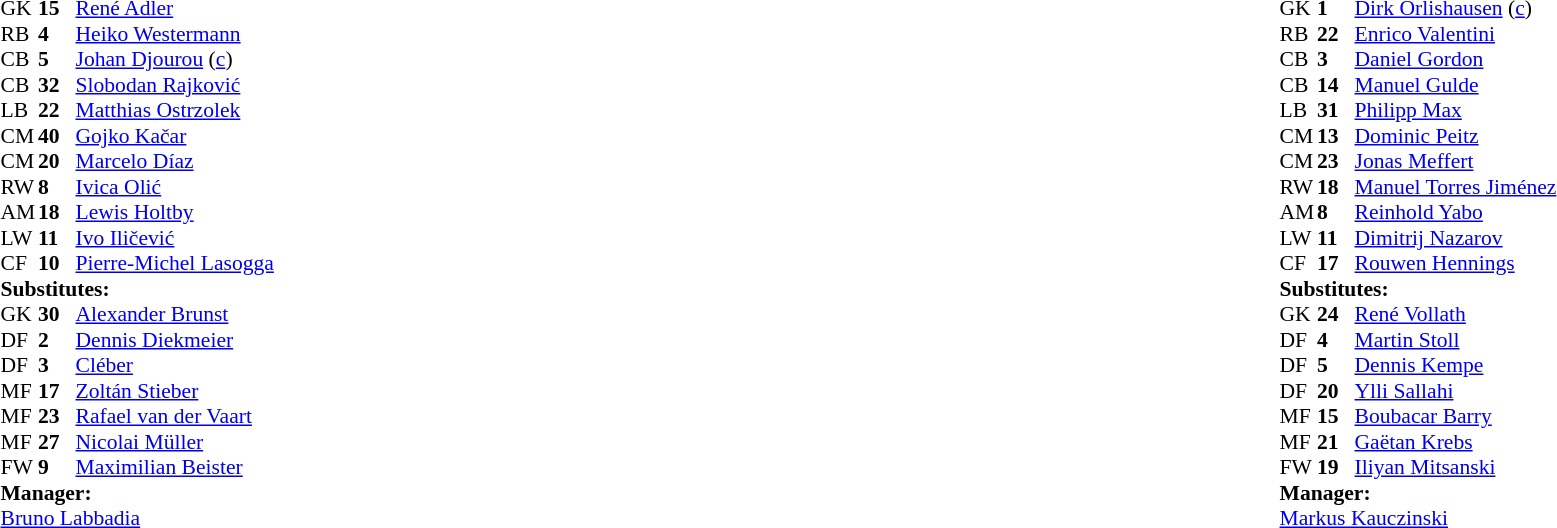<table width="100%">
<tr>
<td valign="top" width="40%"><br><table style="font-size:90%" cellspacing="0" cellpadding="0">
<tr>
<th width=25></th>
<th width=25></th>
</tr>
<tr>
<td>GK</td>
<td><strong>15</strong></td>
<td> <a href='#'>René Adler</a></td>
</tr>
<tr>
<td>RB</td>
<td><strong>4</strong></td>
<td> <a href='#'>Heiko Westermann</a></td>
<td></td>
<td></td>
</tr>
<tr>
<td>CB</td>
<td><strong>5</strong></td>
<td> <a href='#'>Johan Djourou</a> (<a href='#'>c</a>)</td>
</tr>
<tr>
<td>CB</td>
<td><strong>32</strong></td>
<td> <a href='#'>Slobodan Rajković</a></td>
</tr>
<tr>
<td>LB</td>
<td><strong>22</strong></td>
<td> <a href='#'>Matthias Ostrzolek</a></td>
</tr>
<tr>
<td>CM</td>
<td><strong>40</strong></td>
<td> <a href='#'>Gojko Kačar</a></td>
<td></td>
</tr>
<tr>
<td>CM</td>
<td><strong>20</strong></td>
<td> <a href='#'>Marcelo Díaz</a></td>
</tr>
<tr>
<td>RW</td>
<td><strong>8</strong></td>
<td> <a href='#'>Ivica Olić</a></td>
<td></td>
<td></td>
</tr>
<tr>
<td>AM</td>
<td><strong>18</strong></td>
<td> <a href='#'>Lewis Holtby</a></td>
<td></td>
<td></td>
</tr>
<tr>
<td>LW</td>
<td><strong>11</strong></td>
<td> <a href='#'>Ivo Iličević</a></td>
</tr>
<tr>
<td>CF</td>
<td><strong>10</strong></td>
<td> <a href='#'>Pierre-Michel Lasogga</a></td>
</tr>
<tr>
<td colspan=3><strong>Substitutes:</strong></td>
</tr>
<tr>
<td>GK</td>
<td><strong>30</strong></td>
<td> <a href='#'>Alexander Brunst</a></td>
</tr>
<tr>
<td>DF</td>
<td><strong>2</strong></td>
<td> <a href='#'>Dennis Diekmeier</a></td>
<td></td>
<td></td>
</tr>
<tr>
<td>DF</td>
<td><strong>3</strong></td>
<td> <a href='#'>Cléber</a></td>
</tr>
<tr>
<td>MF</td>
<td><strong>17</strong></td>
<td> <a href='#'>Zoltán Stieber</a></td>
<td></td>
<td></td>
</tr>
<tr>
<td>MF</td>
<td><strong>23</strong></td>
<td> <a href='#'>Rafael van der Vaart</a></td>
</tr>
<tr>
<td>MF</td>
<td><strong>27</strong></td>
<td> <a href='#'>Nicolai Müller</a></td>
</tr>
<tr>
<td>FW</td>
<td><strong>9</strong></td>
<td> <a href='#'>Maximilian Beister</a></td>
<td></td>
<td></td>
</tr>
<tr>
<td colspan=3><strong>Manager:</strong></td>
</tr>
<tr>
<td colspan=3> <a href='#'>Bruno Labbadia</a></td>
</tr>
</table>
</td>
<td valign="top"></td>
<td valign="top" width="50%"><br><table style="font-size:90%; margin:auto" cellspacing="0" cellpadding="0">
<tr>
<th width=25></th>
<th width=25></th>
</tr>
<tr>
<td>GK</td>
<td><strong>1</strong></td>
<td> <a href='#'>Dirk Orlishausen</a> (<a href='#'>c</a>)</td>
</tr>
<tr>
<td>RB</td>
<td><strong>22</strong></td>
<td> <a href='#'>Enrico Valentini</a></td>
<td></td>
</tr>
<tr>
<td>CB</td>
<td><strong>3</strong></td>
<td> <a href='#'>Daniel Gordon</a></td>
</tr>
<tr>
<td>CB</td>
<td><strong>14</strong></td>
<td> <a href='#'>Manuel Gulde</a></td>
</tr>
<tr>
<td>LB</td>
<td><strong>31</strong></td>
<td> <a href='#'>Philipp Max</a></td>
</tr>
<tr>
<td>CM</td>
<td><strong>13</strong></td>
<td> <a href='#'>Dominic Peitz</a></td>
<td></td>
</tr>
<tr>
<td>CM</td>
<td><strong>23</strong></td>
<td> <a href='#'>Jonas Meffert</a></td>
</tr>
<tr>
<td>RW</td>
<td><strong>18</strong></td>
<td> <a href='#'>Manuel Torres Jiménez</a></td>
</tr>
<tr>
<td>AM</td>
<td><strong>8</strong></td>
<td> <a href='#'>Reinhold Yabo</a></td>
<td></td>
<td></td>
</tr>
<tr>
<td>LW</td>
<td><strong>11</strong></td>
<td> <a href='#'>Dimitrij Nazarov</a></td>
</tr>
<tr>
<td>CF</td>
<td><strong>17</strong></td>
<td> <a href='#'>Rouwen Hennings</a></td>
<td></td>
<td></td>
</tr>
<tr>
<td colspan=3><strong>Substitutes:</strong></td>
</tr>
<tr>
<td>GK</td>
<td><strong>24</strong></td>
<td> <a href='#'>René Vollath</a></td>
</tr>
<tr>
<td>DF</td>
<td><strong>4</strong></td>
<td> <a href='#'>Martin Stoll</a></td>
</tr>
<tr>
<td>DF</td>
<td><strong>5</strong></td>
<td> <a href='#'>Dennis Kempe</a></td>
</tr>
<tr>
<td>DF</td>
<td><strong>20</strong></td>
<td> <a href='#'>Ylli Sallahi</a></td>
</tr>
<tr>
<td>MF</td>
<td><strong>15</strong></td>
<td> <a href='#'>Boubacar Barry</a></td>
</tr>
<tr>
<td>MF</td>
<td><strong>21</strong></td>
<td> <a href='#'>Gaëtan Krebs</a></td>
<td></td>
<td></td>
</tr>
<tr>
<td>FW</td>
<td><strong>19</strong></td>
<td> <a href='#'>Iliyan Mitsanski</a></td>
<td></td>
<td></td>
</tr>
<tr>
<td colspan=3><strong>Manager:</strong></td>
</tr>
<tr>
<td colspan=3> <a href='#'>Markus Kauczinski</a></td>
</tr>
</table>
</td>
</tr>
</table>
